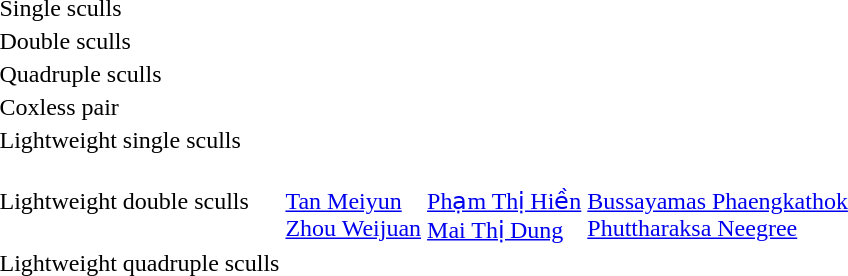<table>
<tr>
<td>Single sculls</td>
<td></td>
<td></td>
<td></td>
</tr>
<tr>
<td>Double sculls</td>
<td></td>
<td></td>
<td></td>
</tr>
<tr>
<td>Quadruple sculls</td>
<td></td>
<td></td>
<td></td>
</tr>
<tr>
<td>Coxless pair</td>
<td></td>
<td></td>
<td></td>
</tr>
<tr>
<td>Lightweight single sculls</td>
<td></td>
<td></td>
<td></td>
</tr>
<tr>
<td>Lightweight double sculls</td>
<td><br><a href='#'>Tan Meiyun</a><br><a href='#'>Zhou Weijuan</a></td>
<td><br><a href='#'>Phạm Thị Hiền</a><br><a href='#'>Mai Thị Dung</a></td>
<td><br><a href='#'>Bussayamas Phaengkathok</a><br><a href='#'>Phuttharaksa Neegree</a></td>
</tr>
<tr>
<td>Lightweight quadruple sculls</td>
<td></td>
<td></td>
<td></td>
</tr>
</table>
